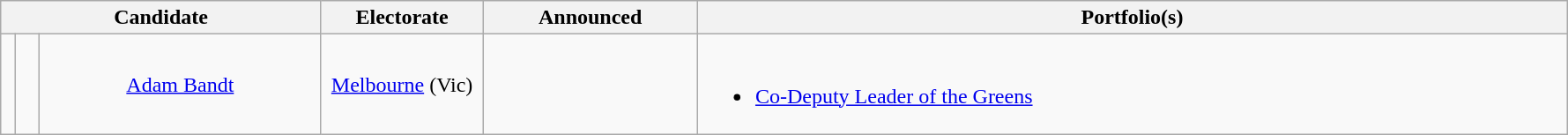<table class="wikitable" style="text-align:center">
<tr>
<th width=235px; colspan=3>Candidate</th>
<th width=115px>Electorate</th>
<th width=155px>Announced</th>
<th width=650px>Portfolio(s)</th>
</tr>
<tr>
<td width="3pt" > </td>
<td></td>
<td><a href='#'>Adam Bandt</a></td>
<td><a href='#'>Melbourne</a> (Vic)</td>
<td></td>
<td align=left><br><ul><li><a href='#'>Co-Deputy Leader of the Greens</a></li></ul></td>
</tr>
</table>
